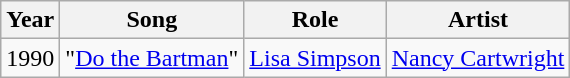<table class="wikitable">
<tr>
<th>Year</th>
<th>Song</th>
<th>Role</th>
<th>Artist</th>
</tr>
<tr>
<td>1990</td>
<td>"<a href='#'>Do the Bartman</a>"</td>
<td><a href='#'>Lisa Simpson</a></td>
<td><a href='#'>Nancy Cartwright</a></td>
</tr>
</table>
